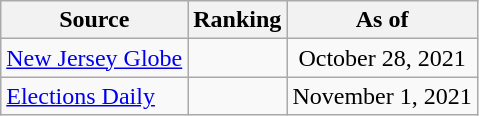<table class="wikitable" style="text-align:center">
<tr>
<th>Source</th>
<th>Ranking</th>
<th>As of</th>
</tr>
<tr>
<td align=left><a href='#'>New Jersey Globe</a></td>
<td></td>
<td>October 28, 2021</td>
</tr>
<tr>
<td align=left><a href='#'>Elections Daily</a></td>
<td></td>
<td>November 1, 2021</td>
</tr>
</table>
